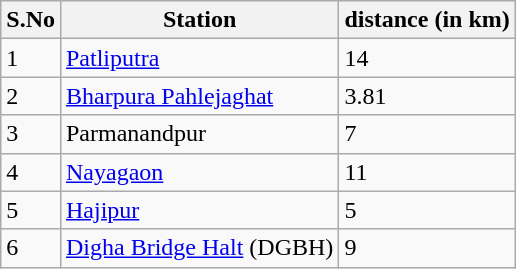<table class="wikitable" border="1">
<tr>
<th>S.No</th>
<th>Station</th>
<th>distance (in km)</th>
</tr>
<tr>
<td>1</td>
<td><a href='#'>Patliputra</a></td>
<td>14</td>
</tr>
<tr>
<td>2</td>
<td><a href='#'>Bharpura Pahlejaghat</a></td>
<td>3.81</td>
</tr>
<tr>
<td>3</td>
<td>Parmanandpur</td>
<td>7</td>
</tr>
<tr>
<td>4</td>
<td><a href='#'>Nayagaon</a></td>
<td>11</td>
</tr>
<tr>
<td>5</td>
<td><a href='#'>Hajipur</a></td>
<td>5</td>
</tr>
<tr>
<td>6</td>
<td><a href='#'>Digha Bridge Halt</a> (DGBH)</td>
<td>9</td>
</tr>
</table>
